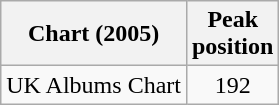<table class="wikitable sortable">
<tr>
<th>Chart (2005)</th>
<th>Peak<br>position</th>
</tr>
<tr>
<td align="left">UK Albums Chart</td>
<td style="text-align:center;">192</td>
</tr>
</table>
